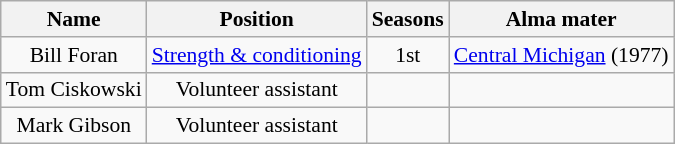<table class="wikitable" border="1" style="font-size:90%;">
<tr>
<th>Name</th>
<th>Position</th>
<th>Seasons</th>
<th>Alma mater</th>
</tr>
<tr style="text-align:center;">
<td>Bill Foran</td>
<td><a href='#'>Strength & conditioning</a></td>
<td>1st</td>
<td><a href='#'>Central Michigan</a> (1977)</td>
</tr>
<tr style="text-align:center;">
<td>Tom Ciskowski</td>
<td>Volunteer assistant</td>
<td></td>
<td></td>
</tr>
<tr style="text-align:center;">
<td>Mark Gibson</td>
<td>Volunteer assistant</td>
<td></td>
<td></td>
</tr>
</table>
